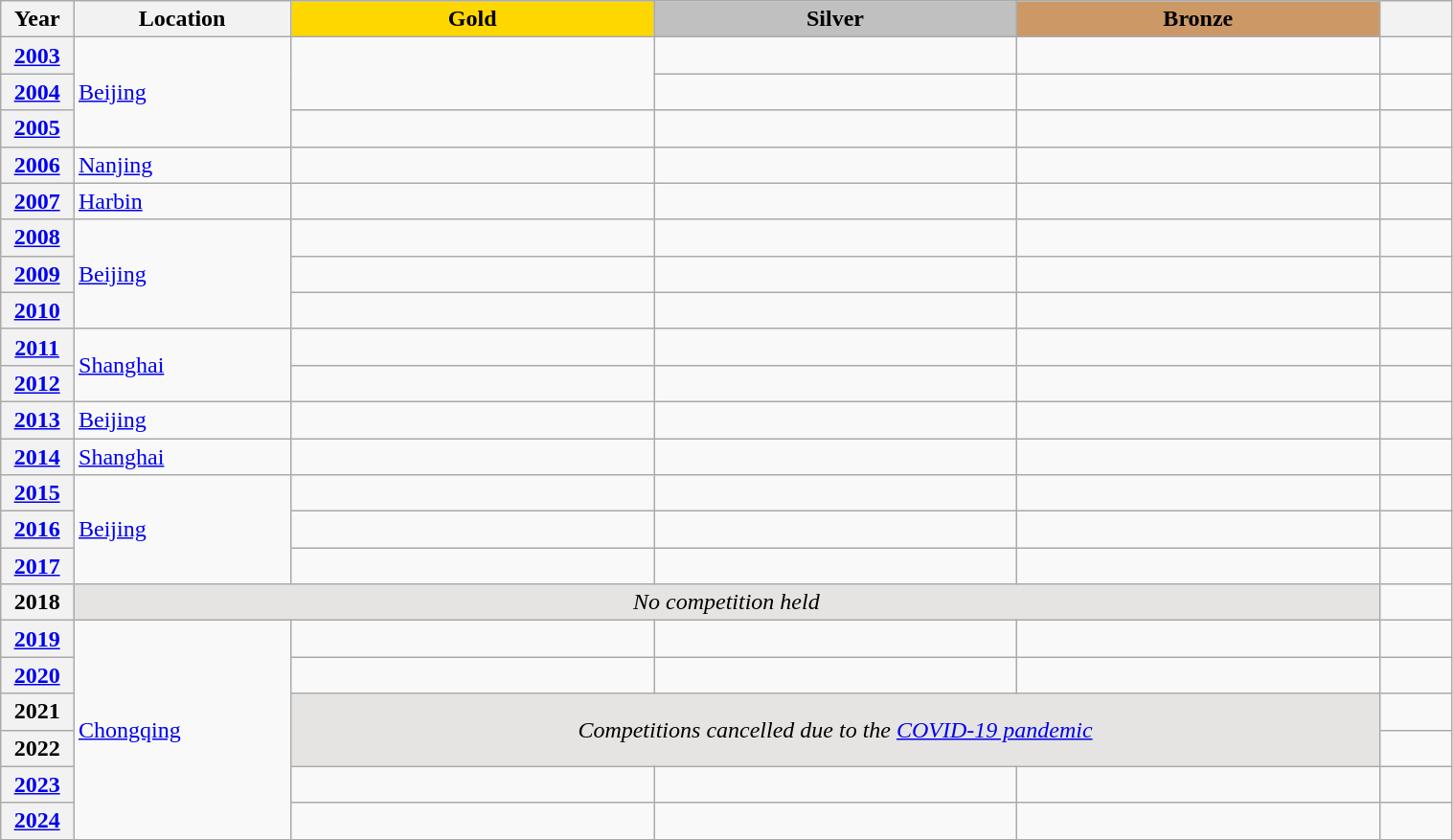<table class="wikitable unsortable" style="text-align:left; width:80%">
<tr>
<th scope="col" style="text-align:center; width:5%">Year</th>
<th scope="col" style="text-align:center; width:15%">Location</th>
<th scope="col" style="text-align:center; width:25%; background:gold">Gold</th>
<th scope="col" style="text-align:center; width:25%; background:silver">Silver</th>
<th scope="col" style="text-align:center; width:25%; background:#c96">Bronze</th>
<th scope="col" style="text-align:center; width:5%"></th>
</tr>
<tr>
<th scope="row"><a href='#'>2003</a></th>
<td rowspan="3"><a href='#'>Beijing</a></td>
<td rowspan="2"></td>
<td></td>
<td></td>
<td></td>
</tr>
<tr>
<th scope="row"><a href='#'>2004</a></th>
<td></td>
<td></td>
<td></td>
</tr>
<tr>
<th scope="row"><a href='#'>2005</a></th>
<td></td>
<td></td>
<td></td>
<td></td>
</tr>
<tr>
<th scope="row"><a href='#'>2006</a></th>
<td><a href='#'>Nanjing</a></td>
<td></td>
<td></td>
<td></td>
<td></td>
</tr>
<tr>
<th scope="row"><a href='#'>2007</a></th>
<td><a href='#'>Harbin</a></td>
<td></td>
<td></td>
<td></td>
<td></td>
</tr>
<tr>
<th scope="row"><a href='#'>2008</a></th>
<td rowspan="3"><a href='#'>Beijing</a></td>
<td></td>
<td></td>
<td></td>
<td></td>
</tr>
<tr>
<th scope="row"><a href='#'>2009</a></th>
<td></td>
<td></td>
<td></td>
<td></td>
</tr>
<tr>
<th scope="row"><a href='#'>2010</a></th>
<td></td>
<td></td>
<td></td>
<td></td>
</tr>
<tr>
<th scope="row"><a href='#'>2011</a></th>
<td rowspan="2"><a href='#'>Shanghai</a></td>
<td></td>
<td></td>
<td></td>
<td></td>
</tr>
<tr>
<th scope="row"><a href='#'>2012</a></th>
<td></td>
<td></td>
<td></td>
<td></td>
</tr>
<tr>
<th scope="row"><a href='#'>2013</a></th>
<td><a href='#'>Beijing</a></td>
<td></td>
<td></td>
<td></td>
<td></td>
</tr>
<tr>
<th scope="row"><a href='#'>2014</a></th>
<td><a href='#'>Shanghai</a></td>
<td></td>
<td></td>
<td></td>
<td></td>
</tr>
<tr>
<th scope="row"><a href='#'>2015</a></th>
<td rowspan="3"><a href='#'>Beijing</a></td>
<td></td>
<td></td>
<td></td>
<td></td>
</tr>
<tr>
<th scope="row"><a href='#'>2016</a></th>
<td></td>
<td></td>
<td></td>
<td></td>
</tr>
<tr>
<th scope="row"><a href='#'>2017</a></th>
<td></td>
<td></td>
<td></td>
<td></td>
</tr>
<tr>
<th scope="row">2018</th>
<td colspan="4" align="center" bgcolor="e5e4e2"><em>No competition held</em></td>
<td></td>
</tr>
<tr>
<th scope="row"><a href='#'>2019</a></th>
<td rowspan="6"><a href='#'>Chongqing</a></td>
<td></td>
<td></td>
<td></td>
<td></td>
</tr>
<tr>
<th scope="row"><a href='#'>2020</a></th>
<td></td>
<td></td>
<td></td>
<td></td>
</tr>
<tr>
<th scope="row">2021</th>
<td colspan="3" rowspan="2" align="center" bgcolor="e5e4e2"><em>Competitions cancelled due to the <a href='#'>COVID-19 pandemic</a></em></td>
<td></td>
</tr>
<tr>
<th scope="row">2022</th>
<td></td>
</tr>
<tr>
<th scope="row"><a href='#'>2023</a></th>
<td></td>
<td></td>
<td></td>
<td></td>
</tr>
<tr>
<th scope="row"><a href='#'>2024</a></th>
<td></td>
<td></td>
<td></td>
<td></td>
</tr>
</table>
